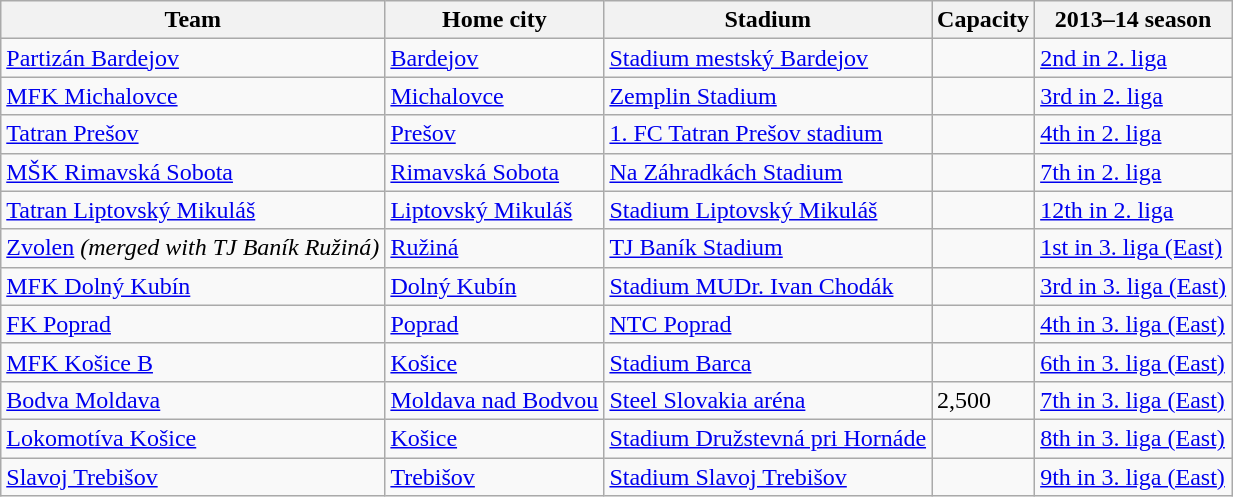<table class="wikitable sortable">
<tr>
<th>Team</th>
<th>Home city</th>
<th>Stadium</th>
<th>Capacity</th>
<th>2013–14 season</th>
</tr>
<tr>
<td><a href='#'>Partizán Bardejov</a></td>
<td><a href='#'>Bardejov</a></td>
<td><a href='#'>Stadium mestský Bardejov</a></td>
<td></td>
<td><a href='#'>2nd in 2. liga</a></td>
</tr>
<tr>
<td><a href='#'>MFK Michalovce</a></td>
<td><a href='#'>Michalovce</a></td>
<td><a href='#'>Zemplin Stadium</a></td>
<td></td>
<td><a href='#'>3rd in 2. liga</a></td>
</tr>
<tr>
<td><a href='#'>Tatran Prešov</a></td>
<td><a href='#'>Prešov</a></td>
<td><a href='#'>1. FC Tatran Prešov stadium</a></td>
<td></td>
<td><a href='#'>4th in 2. liga</a></td>
</tr>
<tr>
<td><a href='#'>MŠK Rimavská Sobota</a></td>
<td><a href='#'>Rimavská Sobota</a></td>
<td><a href='#'>Na Záhradkách Stadium</a></td>
<td></td>
<td><a href='#'>7th in 2. liga</a></td>
</tr>
<tr>
<td><a href='#'>Tatran Liptovský Mikuláš</a></td>
<td><a href='#'>Liptovský Mikuláš</a></td>
<td><a href='#'>Stadium Liptovský Mikuláš</a></td>
<td></td>
<td><a href='#'>12th in 2. liga</a></td>
</tr>
<tr>
<td><a href='#'>Zvolen</a> <em>(merged with TJ Baník Ružiná)</em></td>
<td><a href='#'>Ružiná</a></td>
<td><a href='#'>TJ Baník Stadium</a></td>
<td></td>
<td><a href='#'>1st in 3. liga (East)</a></td>
</tr>
<tr>
<td><a href='#'>MFK Dolný Kubín</a></td>
<td><a href='#'>Dolný Kubín</a></td>
<td><a href='#'>Stadium MUDr. Ivan Chodák</a></td>
<td></td>
<td><a href='#'>3rd in 3. liga (East)</a></td>
</tr>
<tr>
<td><a href='#'>FK Poprad</a></td>
<td><a href='#'>Poprad</a></td>
<td><a href='#'>NTC Poprad</a></td>
<td></td>
<td><a href='#'>4th in 3. liga (East)</a></td>
</tr>
<tr>
<td><a href='#'>MFK Košice B</a></td>
<td><a href='#'>Košice</a></td>
<td><a href='#'>Stadium Barca</a></td>
<td></td>
<td><a href='#'>6th in 3. liga (East)</a></td>
</tr>
<tr>
<td><a href='#'>Bodva Moldava</a></td>
<td><a href='#'>Moldava nad Bodvou</a></td>
<td><a href='#'>Steel Slovakia aréna</a></td>
<td>2,500</td>
<td><a href='#'>7th in 3. liga (East)</a></td>
</tr>
<tr>
<td><a href='#'>Lokomotíva Košice</a></td>
<td><a href='#'>Košice</a></td>
<td><a href='#'>Stadium Družstevná pri Hornáde</a></td>
<td></td>
<td><a href='#'>8th in 3. liga (East)</a></td>
</tr>
<tr>
<td><a href='#'>Slavoj Trebišov</a></td>
<td><a href='#'>Trebišov</a></td>
<td><a href='#'>Stadium Slavoj Trebišov</a></td>
<td></td>
<td><a href='#'>9th in 3. liga (East)</a></td>
</tr>
</table>
